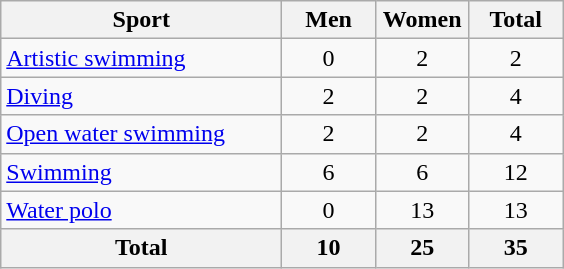<table class="wikitable sortable" style="text-align:center;">
<tr>
<th width=180>Sport</th>
<th width=55>Men</th>
<th width=55>Women</th>
<th width=55>Total</th>
</tr>
<tr>
<td align=left><a href='#'>Artistic swimming</a></td>
<td>0</td>
<td>2</td>
<td>2</td>
</tr>
<tr>
<td align=left><a href='#'>Diving</a></td>
<td>2</td>
<td>2</td>
<td>4</td>
</tr>
<tr>
<td align=left><a href='#'>Open water swimming</a></td>
<td>2</td>
<td>2</td>
<td>4</td>
</tr>
<tr>
<td align=left><a href='#'>Swimming</a></td>
<td>6</td>
<td>6</td>
<td>12</td>
</tr>
<tr>
<td align=left><a href='#'>Water polo</a></td>
<td>0</td>
<td>13</td>
<td>13</td>
</tr>
<tr>
<th>Total</th>
<th>10</th>
<th>25</th>
<th>35</th>
</tr>
</table>
